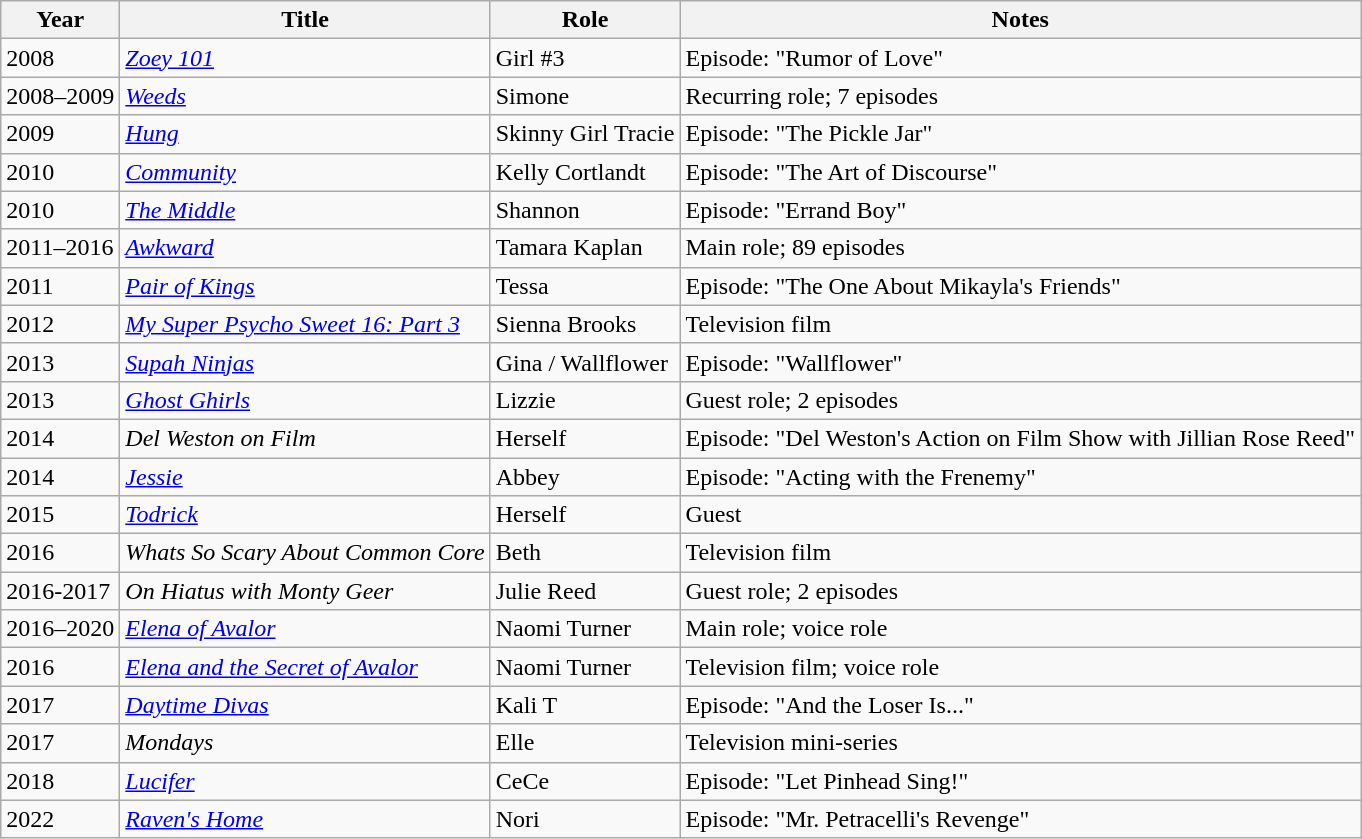<table class="wikitable sortable">
<tr>
<th>Year</th>
<th>Title</th>
<th>Role</th>
<th class="unsortable">Notes</th>
</tr>
<tr>
<td>2008</td>
<td><em><a href='#'>Zoey 101</a></em></td>
<td>Girl #3</td>
<td>Episode: "Rumor of Love"</td>
</tr>
<tr>
<td>2008–2009</td>
<td><em><a href='#'>Weeds</a></em></td>
<td>Simone</td>
<td>Recurring role; 7 episodes</td>
</tr>
<tr>
<td>2009</td>
<td><em><a href='#'>Hung</a></em></td>
<td>Skinny Girl Tracie</td>
<td>Episode: "The Pickle Jar"</td>
</tr>
<tr>
<td>2010</td>
<td><em><a href='#'>Community</a></em></td>
<td>Kelly Cortlandt</td>
<td>Episode: "The Art of Discourse"</td>
</tr>
<tr>
<td>2010</td>
<td><em><a href='#'>The Middle</a></em></td>
<td>Shannon</td>
<td>Episode: "Errand Boy"</td>
</tr>
<tr>
<td>2011–2016</td>
<td><em><a href='#'>Awkward</a></em></td>
<td>Tamara Kaplan</td>
<td>Main role; 89 episodes</td>
</tr>
<tr>
<td>2011</td>
<td><em><a href='#'>Pair of Kings</a></em></td>
<td>Tessa</td>
<td>Episode: "The One About Mikayla's Friends"</td>
</tr>
<tr>
<td>2012</td>
<td><em><a href='#'>My Super Psycho Sweet 16: Part 3</a></em></td>
<td>Sienna Brooks</td>
<td>Television film</td>
</tr>
<tr>
<td>2013</td>
<td><em><a href='#'>Supah Ninjas</a></em></td>
<td>Gina / Wallflower</td>
<td>Episode: "Wallflower"</td>
</tr>
<tr>
<td>2013</td>
<td><em><a href='#'>Ghost Ghirls</a></em></td>
<td>Lizzie</td>
<td>Guest role; 2 episodes</td>
</tr>
<tr>
<td>2014</td>
<td><em>Del Weston on Film</em></td>
<td>Herself</td>
<td>Episode: "Del Weston's Action on Film Show with Jillian Rose Reed"</td>
</tr>
<tr>
<td>2014</td>
<td><em><a href='#'>Jessie</a></em></td>
<td>Abbey</td>
<td>Episode: "Acting with the Frenemy"</td>
</tr>
<tr>
<td>2015</td>
<td><em><a href='#'>Todrick</a></em></td>
<td>Herself</td>
<td>Guest</td>
</tr>
<tr>
<td>2016</td>
<td><em>Whats So Scary About Common Core</em></td>
<td>Beth</td>
<td>Television film</td>
</tr>
<tr>
<td>2016-2017</td>
<td><em>On Hiatus with Monty Geer</em></td>
<td>Julie Reed</td>
<td>Guest role; 2 episodes</td>
</tr>
<tr>
<td>2016–2020</td>
<td><em><a href='#'>Elena of Avalor</a></em></td>
<td>Naomi Turner</td>
<td>Main role; voice role</td>
</tr>
<tr>
<td>2016</td>
<td><em><a href='#'>Elena and the Secret of Avalor</a></em></td>
<td>Naomi Turner</td>
<td>Television film; voice role</td>
</tr>
<tr>
<td>2017</td>
<td><em><a href='#'>Daytime Divas</a></em></td>
<td>Kali T</td>
<td>Episode: "And the Loser Is..."</td>
</tr>
<tr>
<td>2017</td>
<td><em>Mondays</em></td>
<td>Elle</td>
<td>Television mini-series</td>
</tr>
<tr>
<td>2018</td>
<td><em><a href='#'>Lucifer</a></em></td>
<td>CeCe</td>
<td>Episode: "Let Pinhead Sing!"</td>
</tr>
<tr>
<td>2022</td>
<td><em><a href='#'>Raven's Home</a></em></td>
<td>Nori</td>
<td>Episode: "Mr. Petracelli's Revenge"</td>
</tr>
</table>
